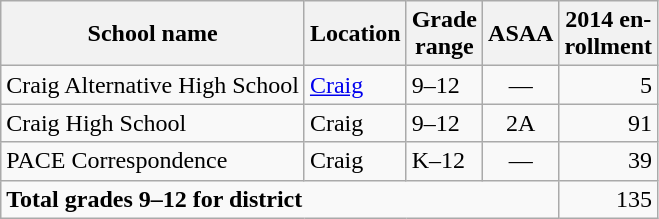<table class="wikitable">
<tr>
<th>School name</th>
<th>Location</th>
<th>Grade<br>range</th>
<th>ASAA</th>
<th>2014 en-<br>rollment</th>
</tr>
<tr>
<td>Craig Alternative High School</td>
<td><a href='#'>Craig</a></td>
<td>9–12</td>
<td align="center">—</td>
<td align="right">5</td>
</tr>
<tr>
<td>Craig High School</td>
<td>Craig</td>
<td>9–12</td>
<td align="center">2A</td>
<td align="right">91</td>
</tr>
<tr>
<td>PACE Correspondence</td>
<td>Craig</td>
<td>K–12</td>
<td align="center">—</td>
<td align="right">39</td>
</tr>
<tr>
<td colspan="4"><strong>Total grades 9–12 for district</strong></td>
<td align="right">135</td>
</tr>
</table>
